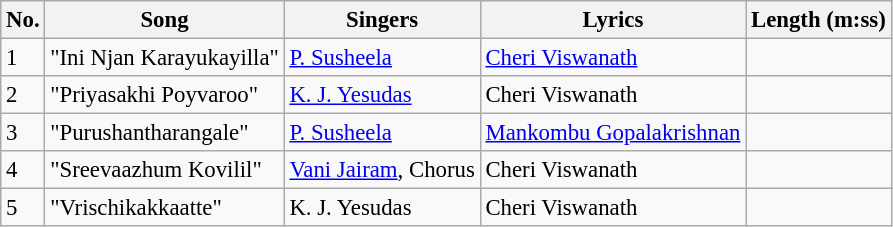<table class="wikitable" style="font-size:95%;">
<tr>
<th>No.</th>
<th>Song</th>
<th>Singers</th>
<th>Lyrics</th>
<th>Length (m:ss)</th>
</tr>
<tr>
<td>1</td>
<td>"Ini Njan Karayukayilla"</td>
<td><a href='#'>P. Susheela</a></td>
<td><a href='#'>Cheri Viswanath</a></td>
<td></td>
</tr>
<tr>
<td>2</td>
<td>"Priyasakhi Poyvaroo"</td>
<td><a href='#'>K. J. Yesudas</a></td>
<td>Cheri Viswanath</td>
<td></td>
</tr>
<tr>
<td>3</td>
<td>"Purushantharangale"</td>
<td><a href='#'>P. Susheela</a></td>
<td><a href='#'>Mankombu Gopalakrishnan</a></td>
<td></td>
</tr>
<tr>
<td>4</td>
<td>"Sreevaazhum Kovilil"</td>
<td><a href='#'>Vani Jairam</a>, Chorus</td>
<td>Cheri Viswanath</td>
<td></td>
</tr>
<tr>
<td>5</td>
<td>"Vrischikakkaatte"</td>
<td>K. J. Yesudas</td>
<td>Cheri Viswanath</td>
<td></td>
</tr>
</table>
